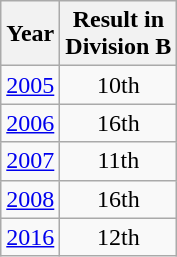<table class="wikitable" style="text-align:center">
<tr>
<th>Year</th>
<th>Result in<br>Division B</th>
</tr>
<tr>
<td><a href='#'>2005</a></td>
<td>10th</td>
</tr>
<tr>
<td><a href='#'>2006</a></td>
<td>16th</td>
</tr>
<tr>
<td><a href='#'>2007</a></td>
<td>11th</td>
</tr>
<tr>
<td><a href='#'>2008</a></td>
<td>16th</td>
</tr>
<tr>
<td><a href='#'>2016</a></td>
<td>12th</td>
</tr>
</table>
